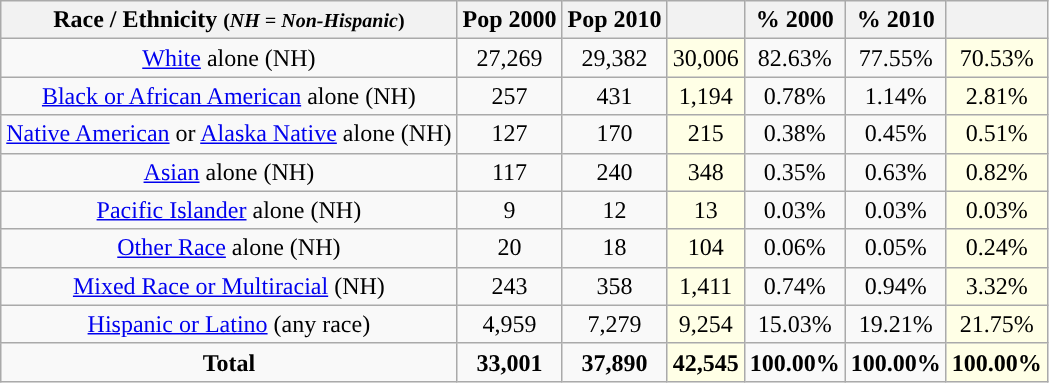<table class="wikitable" style="text-align:center;">
<tr>
<th>Race / Ethnicity <small>(<em>NH = Non-Hispanic</em>)</small></th>
<th>Pop 2000</th>
<th>Pop 2010</th>
<th></th>
<th>% 2000</th>
<th>% 2010</th>
<th></th>
</tr>
<tr>
<td><a href='#'>White</a> alone (NH)</td>
<td>27,269</td>
<td>29,382</td>
<td style='background: #ffffe6;'>30,006</td>
<td>82.63%</td>
<td>77.55%</td>
<td style='background: #ffffe6;'>70.53%</td>
</tr>
<tr>
<td><a href='#'>Black or African American</a> alone (NH)</td>
<td>257</td>
<td>431</td>
<td style='background: #ffffe6;'>1,194</td>
<td>0.78%</td>
<td>1.14%</td>
<td style='background: #ffffe6;'>2.81%</td>
</tr>
<tr>
<td><a href='#'>Native American</a> or <a href='#'>Alaska Native</a> alone (NH)</td>
<td>127</td>
<td>170</td>
<td style='background: #ffffe6;'>215</td>
<td>0.38%</td>
<td>0.45%</td>
<td style='background: #ffffe6;'>0.51%</td>
</tr>
<tr>
<td><a href='#'>Asian</a> alone (NH)</td>
<td>117</td>
<td>240</td>
<td style='background: #ffffe6;'>348</td>
<td>0.35%</td>
<td>0.63%</td>
<td style='background: #ffffe6;'>0.82%</td>
</tr>
<tr>
<td><a href='#'>Pacific Islander</a> alone (NH)</td>
<td>9</td>
<td>12</td>
<td style='background: #ffffe6;'>13</td>
<td>0.03%</td>
<td>0.03%</td>
<td style='background: #ffffe6;'>0.03%</td>
</tr>
<tr>
<td><a href='#'>Other Race</a> alone (NH)</td>
<td>20</td>
<td>18</td>
<td style='background: #ffffe6;'>104</td>
<td>0.06%</td>
<td>0.05%</td>
<td style='background: #ffffe6;'>0.24%</td>
</tr>
<tr>
<td><a href='#'>Mixed Race or Multiracial</a> (NH)</td>
<td>243</td>
<td>358</td>
<td style='background: #ffffe6;'>1,411</td>
<td>0.74%</td>
<td>0.94%</td>
<td style='background: #ffffe6;'>3.32%</td>
</tr>
<tr>
<td><a href='#'>Hispanic or Latino</a> (any race)</td>
<td>4,959</td>
<td>7,279</td>
<td style='background: #ffffe6;'>9,254</td>
<td>15.03%</td>
<td>19.21%</td>
<td style='background: #ffffe6;'>21.75%</td>
</tr>
<tr>
<td><strong>Total</strong></td>
<td><strong>33,001</strong></td>
<td><strong>37,890</strong></td>
<td style='background: #ffffe6;'><strong>42,545</strong></td>
<td><strong>100.00%</strong></td>
<td><strong>100.00%</strong></td>
<td style='background: #ffffe6;'><strong>100.00%</strong></td>
</tr>
</table>
